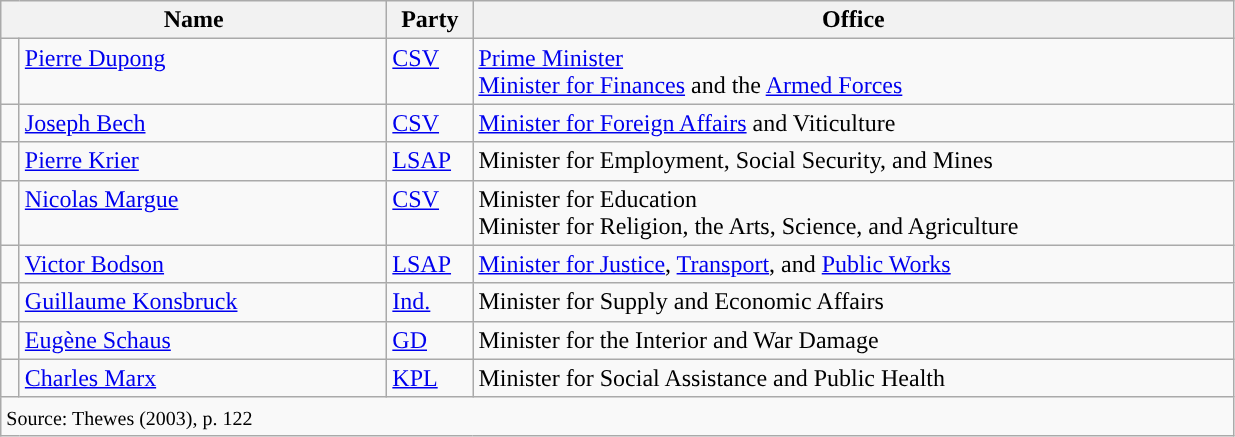<table class="wikitable">
<tr>
<th colspan=2 width=250px>Name</th>
<th width=50px>Party</th>
<th width=500px>Office</th>
</tr>
<tr>
<td width=5px style="background-color: "></td>
<td valign=top><a href='#'>Pierre Dupong</a></td>
<td valign=top><a href='#'>CSV</a></td>
<td><a href='#'>Prime Minister</a> <br> <a href='#'>Minister for Finances</a> and the <a href='#'>Armed Forces</a></td>
</tr>
<tr>
<td style="background-color: "></td>
<td valign=top><a href='#'>Joseph Bech</a></td>
<td valign=top><a href='#'>CSV</a></td>
<td><a href='#'>Minister for Foreign Affairs</a> and Viticulture</td>
</tr>
<tr>
<td style="background-color: "></td>
<td valign=top><a href='#'>Pierre Krier</a></td>
<td valign=top><a href='#'>LSAP</a></td>
<td>Minister for Employment, Social Security, and Mines</td>
</tr>
<tr>
<td style="background-color: "></td>
<td valign=top><a href='#'>Nicolas Margue</a></td>
<td valign=top><a href='#'>CSV</a></td>
<td>Minister for Education <br> Minister for Religion, the Arts, Science, and Agriculture</td>
</tr>
<tr>
<td style="background-color: "></td>
<td valign=top><a href='#'>Victor Bodson</a></td>
<td valign=top><a href='#'>LSAP</a></td>
<td><a href='#'>Minister for Justice</a>, <a href='#'>Transport</a>, and <a href='#'>Public Works</a></td>
</tr>
<tr>
<td></td>
<td valign=top><a href='#'>Guillaume Konsbruck</a></td>
<td valign=top><a href='#'>Ind.</a></td>
<td>Minister for Supply and Economic Affairs</td>
</tr>
<tr>
<td style="background-color: "></td>
<td valign=top><a href='#'>Eugène Schaus</a></td>
<td valign=top><a href='#'>GD</a></td>
<td>Minister for the Interior and War Damage</td>
</tr>
<tr>
<td style="background-color: "></td>
<td valign=top><a href='#'>Charles Marx</a></td>
<td valign=top><a href='#'>KPL</a></td>
<td>Minister for Social Assistance and Public Health</td>
</tr>
<tr>
<td colspan=4><small> Source: Thewes (2003), p. 122</small></td>
</tr>
</table>
